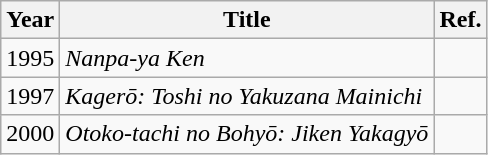<table class="wikitable">
<tr>
<th>Year</th>
<th>Title</th>
<th>Ref.</th>
</tr>
<tr>
<td>1995</td>
<td><em>Nanpa-ya Ken</em></td>
<td></td>
</tr>
<tr>
<td>1997</td>
<td><em>Kagerō: Toshi no Yakuzana Mainichi</em></td>
<td></td>
</tr>
<tr>
<td>2000</td>
<td><em>Otoko-tachi no Bohyō: Jiken Yakagyō</em></td>
<td></td>
</tr>
</table>
